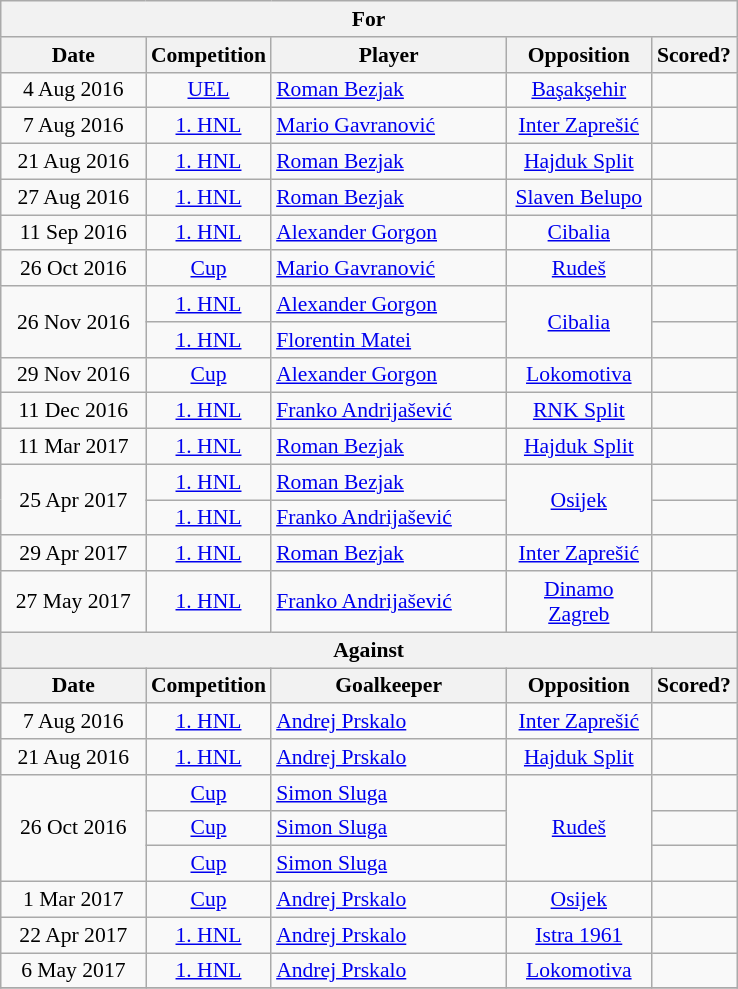<table class="wikitable" style="text-align:center; font-size:90%; ">
<tr>
<th colspan=5>For</th>
</tr>
<tr>
<th width=90>Date</th>
<th width=70>Competition</th>
<th width=150>Player</th>
<th width=90>Opposition</th>
<th width=50>Scored?</th>
</tr>
<tr>
<td>4 Aug 2016</td>
<td><a href='#'>UEL</a></td>
<td style="text-align:left;"> <a href='#'>Roman Bezjak</a></td>
<td><a href='#'>Başakşehir</a></td>
<td></td>
</tr>
<tr>
<td>7 Aug 2016</td>
<td><a href='#'>1. HNL</a></td>
<td style="text-align:left;"> <a href='#'>Mario Gavranović</a></td>
<td><a href='#'>Inter Zaprešić</a></td>
<td></td>
</tr>
<tr>
<td>21 Aug 2016</td>
<td><a href='#'>1. HNL</a></td>
<td style="text-align:left;"> <a href='#'>Roman Bezjak</a></td>
<td><a href='#'>Hajduk Split</a></td>
<td></td>
</tr>
<tr>
<td>27 Aug 2016</td>
<td><a href='#'>1. HNL</a></td>
<td style="text-align:left;"> <a href='#'>Roman Bezjak</a></td>
<td><a href='#'>Slaven Belupo</a></td>
<td></td>
</tr>
<tr>
<td>11 Sep 2016</td>
<td><a href='#'>1. HNL</a></td>
<td style="text-align:left;"> <a href='#'>Alexander Gorgon</a></td>
<td><a href='#'>Cibalia</a></td>
<td></td>
</tr>
<tr>
<td>26 Oct 2016</td>
<td><a href='#'>Cup</a></td>
<td style="text-align:left;"> <a href='#'>Mario Gavranović</a></td>
<td><a href='#'>Rudeš</a></td>
<td></td>
</tr>
<tr>
<td rowspan=2>26 Nov 2016</td>
<td><a href='#'>1. HNL</a></td>
<td style="text-align:left;"> <a href='#'>Alexander Gorgon</a></td>
<td rowspan=2><a href='#'>Cibalia</a></td>
<td></td>
</tr>
<tr>
<td><a href='#'>1. HNL</a></td>
<td style="text-align:left;"> <a href='#'>Florentin Matei</a></td>
<td></td>
</tr>
<tr>
<td>29 Nov 2016</td>
<td><a href='#'>Cup</a></td>
<td style="text-align:left;"> <a href='#'>Alexander Gorgon</a></td>
<td><a href='#'>Lokomotiva</a></td>
<td></td>
</tr>
<tr>
<td>11 Dec 2016</td>
<td><a href='#'>1. HNL</a></td>
<td style="text-align:left;"> <a href='#'>Franko Andrijašević</a></td>
<td><a href='#'>RNK Split</a></td>
<td></td>
</tr>
<tr>
<td>11 Mar 2017</td>
<td><a href='#'>1. HNL</a></td>
<td style="text-align:left;"> <a href='#'>Roman Bezjak</a></td>
<td><a href='#'>Hajduk Split</a></td>
<td></td>
</tr>
<tr>
<td rowspan=2>25 Apr 2017</td>
<td><a href='#'>1. HNL</a></td>
<td style="text-align:left;"> <a href='#'>Roman Bezjak</a></td>
<td rowspan=2><a href='#'>Osijek</a></td>
<td></td>
</tr>
<tr>
<td><a href='#'>1. HNL</a></td>
<td style="text-align:left;"> <a href='#'>Franko Andrijašević</a></td>
<td></td>
</tr>
<tr>
<td>29 Apr 2017</td>
<td><a href='#'>1. HNL</a></td>
<td style="text-align:left;"> <a href='#'>Roman Bezjak</a></td>
<td><a href='#'>Inter Zaprešić</a></td>
<td></td>
</tr>
<tr>
<td>27 May 2017</td>
<td><a href='#'>1. HNL</a></td>
<td style="text-align:left;"> <a href='#'>Franko Andrijašević</a></td>
<td><a href='#'>Dinamo Zagreb</a></td>
<td></td>
</tr>
<tr>
<th colspan=5>Against</th>
</tr>
<tr>
<th width=90>Date</th>
<th width=70>Competition</th>
<th width=150>Goalkeeper</th>
<th width=90>Opposition</th>
<th width=50>Scored?</th>
</tr>
<tr>
<td>7 Aug 2016</td>
<td><a href='#'>1. HNL</a></td>
<td style="text-align:left;"> <a href='#'>Andrej Prskalo</a></td>
<td><a href='#'>Inter Zaprešić</a></td>
<td></td>
</tr>
<tr>
<td>21 Aug 2016</td>
<td><a href='#'>1. HNL</a></td>
<td style="text-align:left;"> <a href='#'>Andrej Prskalo</a></td>
<td><a href='#'>Hajduk Split</a></td>
<td></td>
</tr>
<tr>
<td rowspan=3>26 Oct 2016</td>
<td><a href='#'>Cup</a></td>
<td style="text-align:left;"> <a href='#'>Simon Sluga</a></td>
<td rowspan=3><a href='#'>Rudeš</a></td>
<td></td>
</tr>
<tr>
<td><a href='#'>Cup</a></td>
<td style="text-align:left;"> <a href='#'>Simon Sluga</a></td>
<td></td>
</tr>
<tr>
<td><a href='#'>Cup</a></td>
<td style="text-align:left;"> <a href='#'>Simon Sluga</a></td>
<td></td>
</tr>
<tr>
<td>1 Mar 2017</td>
<td><a href='#'>Cup</a></td>
<td style="text-align:left;"> <a href='#'>Andrej Prskalo</a></td>
<td><a href='#'>Osijek</a></td>
<td></td>
</tr>
<tr>
<td>22 Apr 2017</td>
<td><a href='#'>1. HNL</a></td>
<td style="text-align:left;"> <a href='#'>Andrej Prskalo</a></td>
<td><a href='#'>Istra 1961</a></td>
<td></td>
</tr>
<tr>
<td>6 May 2017</td>
<td><a href='#'>1. HNL</a></td>
<td style="text-align:left;"> <a href='#'>Andrej Prskalo</a></td>
<td><a href='#'>Lokomotiva</a></td>
<td></td>
</tr>
<tr>
</tr>
</table>
